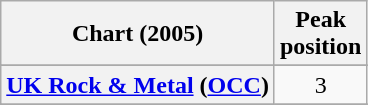<table class="wikitable sortable plainrowheaders" style="text-align:center">
<tr>
<th>Chart (2005)</th>
<th>Peak<br>position</th>
</tr>
<tr>
</tr>
<tr>
<th scope="row"><a href='#'>UK Rock & Metal</a> (<a href='#'>OCC</a>)</th>
<td>3</td>
</tr>
<tr>
</tr>
<tr>
</tr>
</table>
